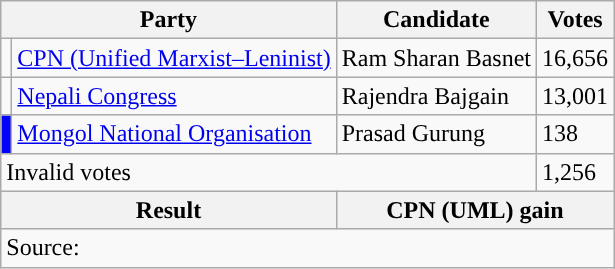<table class="wikitable">
<tr>
<th colspan="2">Party</th>
<th>Candidate</th>
<th>Votes</th>
</tr>
<tr>
<td style="background-color:"></td>
<td><a href='#'>CPN (Unified Marxist–Leninist)</a></td>
<td>Ram Sharan Basnet</td>
<td>16,656</td>
</tr>
<tr>
<td style="background-color:"></td>
<td><a href='#'>Nepali Congress</a></td>
<td>Rajendra Bajgain</td>
<td>13,001</td>
</tr>
<tr>
<td style="background-color:blue"></td>
<td><a href='#'>Mongol National Organisation</a></td>
<td>Prasad Gurung</td>
<td>138</td>
</tr>
<tr>
<td colspan="3">Invalid votes</td>
<td>1,256</td>
</tr>
<tr>
<th colspan="2">Result</th>
<th colspan="2">CPN (UML) gain</th>
</tr>
<tr>
<td colspan="4">Source: </td>
</tr>
</table>
